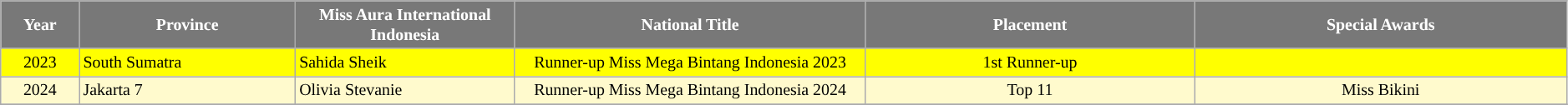<table class="wikitable sortable" style="font-size: 83%; text-align:center">
<tr>
<th width="60" style="background-color:#787878;color:#FFFFFF;">Year</th>
<th width="180" style="background-color:#787878;color:#FFFFFF;">Province</th>
<th width="180" style="background-color:#787878;color:#FFFFFF;">Miss Aura International Indonesia</th>
<th width="300" style="background-color:#787878;color:#FFFFFF;">National Title</th>
<th width="280" style="background-color:#787878;color:#FFFFFF;">Placement</th>
<th width="320" style="background-color:#787878;color:#FFFFFF;">Special Awards</th>
</tr>
<tr style="background-color:#FFFF00">
<td>2023</td>
<td align="left">South Sumatra</td>
<td align="left">Sahida Sheik</td>
<td>Runner-up Miss Mega Bintang Indonesia 2023</td>
<td>1st Runner-up</td>
<td></td>
</tr>
<tr style="background:#FFFACD">
<td>2024</td>
<td align="left">Jakarta 7</td>
<td align="left">Olivia Stevanie</td>
<td>Runner-up Miss Mega Bintang Indonesia 2024</td>
<td>Top 11</td>
<td>Miss Bikini</td>
</tr>
<tr>
</tr>
</table>
